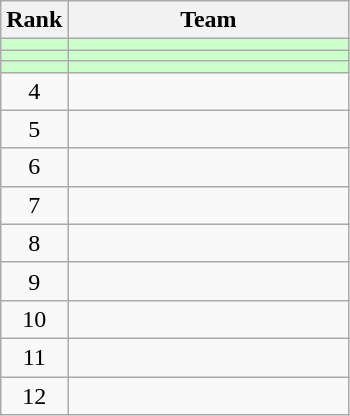<table class=wikitable style="text-align:center;">
<tr>
<th>Rank</th>
<th width=180>Team</th>
</tr>
<tr bgcolor=#CCFFCC>
<td></td>
<td align=left></td>
</tr>
<tr bgcolor=#CCFFCC>
<td></td>
<td align=left></td>
</tr>
<tr bgcolor=#CCFFCC>
<td></td>
<td align=left></td>
</tr>
<tr>
<td>4</td>
<td align=left></td>
</tr>
<tr>
<td>5</td>
<td align=left></td>
</tr>
<tr>
<td>6</td>
<td align=left></td>
</tr>
<tr>
<td>7</td>
<td align=left></td>
</tr>
<tr>
<td>8</td>
<td align=left></td>
</tr>
<tr>
<td>9</td>
<td align=left></td>
</tr>
<tr>
<td>10</td>
<td align=left></td>
</tr>
<tr>
<td>11</td>
<td align=left></td>
</tr>
<tr>
<td>12</td>
<td align=left></td>
</tr>
</table>
